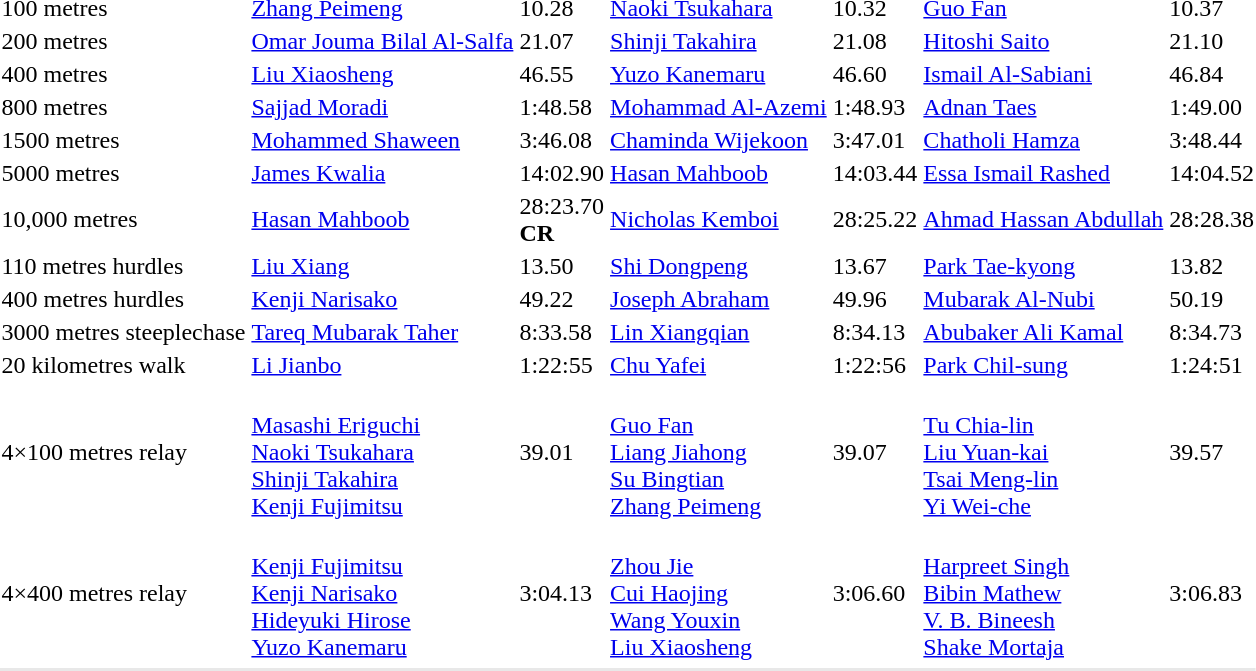<table>
<tr>
<td>100 metres<br></td>
<td><a href='#'>Zhang Peimeng</a><br></td>
<td>10.28</td>
<td><a href='#'>Naoki Tsukahara</a><br></td>
<td>10.32</td>
<td><a href='#'>Guo Fan</a><br></td>
<td>10.37</td>
</tr>
<tr>
<td>200 metres<br></td>
<td><a href='#'>Omar Jouma Bilal Al-Salfa</a><br></td>
<td>21.07</td>
<td><a href='#'>Shinji Takahira</a><br></td>
<td>21.08</td>
<td><a href='#'>Hitoshi Saito</a><br></td>
<td>21.10</td>
</tr>
<tr>
<td>400 metres<br></td>
<td><a href='#'>Liu Xiaosheng</a><br></td>
<td>46.55</td>
<td><a href='#'>Yuzo Kanemaru</a><br></td>
<td>46.60</td>
<td><a href='#'>Ismail Al-Sabiani</a><br></td>
<td>46.84</td>
</tr>
<tr>
<td>800 metres<br></td>
<td><a href='#'>Sajjad Moradi</a><br></td>
<td>1:48.58</td>
<td><a href='#'>Mohammad Al-Azemi</a><br></td>
<td>1:48.93</td>
<td><a href='#'>Adnan Taes</a><br></td>
<td>1:49.00</td>
</tr>
<tr>
<td>1500 metres<br></td>
<td><a href='#'>Mohammed Shaween</a><br></td>
<td>3:46.08</td>
<td><a href='#'>Chaminda Wijekoon</a><br></td>
<td>3:47.01</td>
<td><a href='#'>Chatholi Hamza</a><br></td>
<td>3:48.44</td>
</tr>
<tr>
<td>5000 metres<br></td>
<td><a href='#'>James Kwalia</a><br></td>
<td>14:02.90</td>
<td><a href='#'>Hasan Mahboob</a><br></td>
<td>14:03.44</td>
<td><a href='#'>Essa Ismail Rashed</a><br></td>
<td>14:04.52</td>
</tr>
<tr>
<td>10,000 metres<br></td>
<td><a href='#'>Hasan Mahboob</a><br></td>
<td>28:23.70<br><strong>CR</strong></td>
<td><a href='#'>Nicholas Kemboi</a><br></td>
<td>28:25.22</td>
<td><a href='#'>Ahmad Hassan Abdullah</a><br></td>
<td>28:28.38</td>
</tr>
<tr>
<td>110 metres hurdles<br></td>
<td><a href='#'>Liu Xiang</a><br></td>
<td>13.50</td>
<td><a href='#'>Shi Dongpeng</a><br></td>
<td>13.67</td>
<td><a href='#'>Park Tae-kyong</a><br></td>
<td>13.82</td>
</tr>
<tr>
<td>400 metres hurdles<br></td>
<td><a href='#'>Kenji Narisako</a><br></td>
<td>49.22</td>
<td><a href='#'>Joseph Abraham</a><br></td>
<td>49.96</td>
<td><a href='#'>Mubarak Al-Nubi</a><br></td>
<td>50.19</td>
</tr>
<tr>
<td>3000 metres steeplechase<br></td>
<td><a href='#'>Tareq Mubarak Taher</a><br></td>
<td>8:33.58</td>
<td><a href='#'>Lin Xiangqian</a><br></td>
<td>8:34.13</td>
<td><a href='#'>Abubaker Ali Kamal</a><br></td>
<td>8:34.73</td>
</tr>
<tr>
<td>20 kilometres walk<br></td>
<td><a href='#'>Li Jianbo</a><br></td>
<td>1:22:55</td>
<td><a href='#'>Chu Yafei</a><br></td>
<td>1:22:56</td>
<td><a href='#'>Park Chil-sung</a><br></td>
<td>1:24:51</td>
</tr>
<tr>
<td>4×100 metres relay<br></td>
<td><br><a href='#'>Masashi Eriguchi</a><br><a href='#'>Naoki Tsukahara</a><br><a href='#'>Shinji Takahira</a><br><a href='#'>Kenji Fujimitsu</a></td>
<td>39.01</td>
<td><br><a href='#'>Guo Fan</a><br><a href='#'>Liang Jiahong</a><br><a href='#'>Su Bingtian</a><br><a href='#'>Zhang Peimeng</a></td>
<td>39.07</td>
<td><br><a href='#'>Tu Chia-lin</a><br><a href='#'>Liu Yuan-kai</a><br><a href='#'>Tsai Meng-lin</a><br><a href='#'>Yi Wei-che</a></td>
<td>39.57</td>
</tr>
<tr>
<td>4×400 metres relay<br></td>
<td><br><a href='#'>Kenji Fujimitsu</a><br><a href='#'>Kenji Narisako</a><br><a href='#'>Hideyuki Hirose</a><br><a href='#'>Yuzo Kanemaru</a></td>
<td>3:04.13</td>
<td><br><a href='#'>Zhou Jie</a><br><a href='#'>Cui Haojing</a><br><a href='#'>Wang Youxin</a><br><a href='#'>Liu Xiaosheng</a></td>
<td>3:06.60</td>
<td><br><a href='#'>Harpreet Singh</a><br><a href='#'>Bibin Mathew</a><br><a href='#'>V. B. Bineesh</a><br><a href='#'>Shake Mortaja</a></td>
<td>3:06.83</td>
</tr>
<tr>
</tr>
<tr bgcolor= e8e8e8>
<td colspan=7></td>
</tr>
</table>
